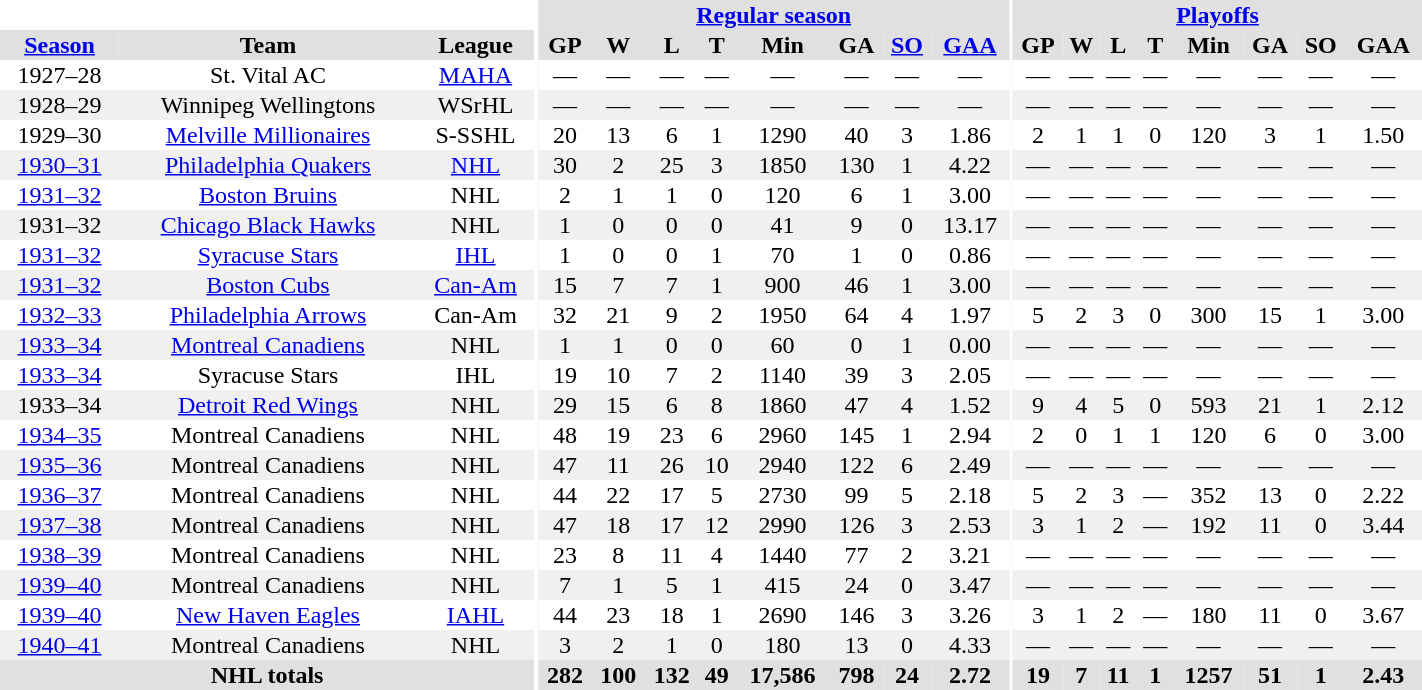<table border="0" cellpadding="1" cellspacing="0" style="width:75%; text-align:center;">
<tr bgcolor="#e0e0e0">
<th colspan="3" bgcolor="#ffffff"></th>
<th rowspan="99" bgcolor="#ffffff"></th>
<th colspan="8" bgcolor="#e0e0e0"><a href='#'>Regular season</a></th>
<th rowspan="99" bgcolor="#ffffff"></th>
<th colspan="8" bgcolor="#e0e0e0"><a href='#'>Playoffs</a></th>
</tr>
<tr bgcolor="#e0e0e0">
<th><a href='#'>Season</a></th>
<th>Team</th>
<th>League</th>
<th>GP</th>
<th>W</th>
<th>L</th>
<th>T</th>
<th>Min</th>
<th>GA</th>
<th><a href='#'>SO</a></th>
<th><a href='#'>GAA</a></th>
<th>GP</th>
<th>W</th>
<th>L</th>
<th>T</th>
<th>Min</th>
<th>GA</th>
<th>SO</th>
<th>GAA</th>
</tr>
<tr>
<td>1927–28</td>
<td>St. Vital AC</td>
<td><a href='#'>MAHA</a></td>
<td>—</td>
<td>—</td>
<td>—</td>
<td>—</td>
<td>—</td>
<td>—</td>
<td>—</td>
<td>—</td>
<td>—</td>
<td>—</td>
<td>—</td>
<td>—</td>
<td>—</td>
<td>—</td>
<td>—</td>
<td>—</td>
</tr>
<tr bgcolor="#f0f0f0">
<td>1928–29</td>
<td>Winnipeg Wellingtons</td>
<td>WSrHL</td>
<td>—</td>
<td>—</td>
<td>—</td>
<td>—</td>
<td>—</td>
<td>—</td>
<td>—</td>
<td>—</td>
<td>—</td>
<td>—</td>
<td>—</td>
<td>—</td>
<td>—</td>
<td>—</td>
<td>—</td>
<td>—</td>
</tr>
<tr>
<td>1929–30</td>
<td><a href='#'>Melville Millionaires</a></td>
<td>S-SSHL</td>
<td>20</td>
<td>13</td>
<td>6</td>
<td>1</td>
<td>1290</td>
<td>40</td>
<td>3</td>
<td>1.86</td>
<td>2</td>
<td>1</td>
<td>1</td>
<td>0</td>
<td>120</td>
<td>3</td>
<td>1</td>
<td>1.50</td>
</tr>
<tr bgcolor="#f0f0f0">
<td><a href='#'>1930–31</a></td>
<td><a href='#'>Philadelphia Quakers</a></td>
<td><a href='#'>NHL</a></td>
<td>30</td>
<td>2</td>
<td>25</td>
<td>3</td>
<td>1850</td>
<td>130</td>
<td>1</td>
<td>4.22</td>
<td>—</td>
<td>—</td>
<td>—</td>
<td>—</td>
<td>—</td>
<td>—</td>
<td>—</td>
<td>—</td>
</tr>
<tr>
<td><a href='#'>1931–32</a></td>
<td><a href='#'>Boston Bruins</a></td>
<td>NHL</td>
<td>2</td>
<td>1</td>
<td>1</td>
<td>0</td>
<td>120</td>
<td>6</td>
<td>1</td>
<td>3.00</td>
<td>—</td>
<td>—</td>
<td>—</td>
<td>—</td>
<td>—</td>
<td>—</td>
<td>—</td>
<td>—</td>
</tr>
<tr bgcolor="#f0f0f0">
<td>1931–32</td>
<td><a href='#'>Chicago Black Hawks</a></td>
<td>NHL</td>
<td>1</td>
<td>0</td>
<td>0</td>
<td>0</td>
<td>41</td>
<td>9</td>
<td>0</td>
<td>13.17</td>
<td>—</td>
<td>—</td>
<td>—</td>
<td>—</td>
<td>—</td>
<td>—</td>
<td>—</td>
<td>—</td>
</tr>
<tr>
<td><a href='#'>1931–32</a></td>
<td><a href='#'>Syracuse Stars</a></td>
<td><a href='#'>IHL</a></td>
<td>1</td>
<td>0</td>
<td>0</td>
<td>1</td>
<td>70</td>
<td>1</td>
<td>0</td>
<td>0.86</td>
<td>—</td>
<td>—</td>
<td>—</td>
<td>—</td>
<td>—</td>
<td>—</td>
<td>—</td>
<td>—</td>
</tr>
<tr bgcolor="#f0f0f0">
<td><a href='#'>1931–32</a></td>
<td><a href='#'>Boston Cubs</a></td>
<td><a href='#'>Can-Am</a></td>
<td>15</td>
<td>7</td>
<td>7</td>
<td>1</td>
<td>900</td>
<td>46</td>
<td>1</td>
<td>3.00</td>
<td>—</td>
<td>—</td>
<td>—</td>
<td>—</td>
<td>—</td>
<td>—</td>
<td>—</td>
<td>—</td>
</tr>
<tr>
<td><a href='#'>1932–33</a></td>
<td><a href='#'>Philadelphia Arrows</a></td>
<td>Can-Am</td>
<td>32</td>
<td>21</td>
<td>9</td>
<td>2</td>
<td>1950</td>
<td>64</td>
<td>4</td>
<td>1.97</td>
<td>5</td>
<td>2</td>
<td>3</td>
<td>0</td>
<td>300</td>
<td>15</td>
<td>1</td>
<td>3.00</td>
</tr>
<tr bgcolor="#f0f0f0">
<td><a href='#'>1933–34</a></td>
<td><a href='#'>Montreal Canadiens</a></td>
<td>NHL</td>
<td>1</td>
<td>1</td>
<td>0</td>
<td>0</td>
<td>60</td>
<td>0</td>
<td>1</td>
<td>0.00</td>
<td>—</td>
<td>—</td>
<td>—</td>
<td>—</td>
<td>—</td>
<td>—</td>
<td>—</td>
<td>—</td>
</tr>
<tr>
<td><a href='#'>1933–34</a></td>
<td>Syracuse Stars</td>
<td>IHL</td>
<td>19</td>
<td>10</td>
<td>7</td>
<td>2</td>
<td>1140</td>
<td>39</td>
<td>3</td>
<td>2.05</td>
<td>—</td>
<td>—</td>
<td>—</td>
<td>—</td>
<td>—</td>
<td>—</td>
<td>—</td>
<td>—</td>
</tr>
<tr bgcolor="#f0f0f0">
<td>1933–34</td>
<td><a href='#'>Detroit Red Wings</a></td>
<td>NHL</td>
<td>29</td>
<td>15</td>
<td>6</td>
<td>8</td>
<td>1860</td>
<td>47</td>
<td>4</td>
<td>1.52</td>
<td>9</td>
<td>4</td>
<td>5</td>
<td>0</td>
<td>593</td>
<td>21</td>
<td>1</td>
<td>2.12</td>
</tr>
<tr>
<td><a href='#'>1934–35</a></td>
<td>Montreal Canadiens</td>
<td>NHL</td>
<td>48</td>
<td>19</td>
<td>23</td>
<td>6</td>
<td>2960</td>
<td>145</td>
<td>1</td>
<td>2.94</td>
<td>2</td>
<td>0</td>
<td>1</td>
<td>1</td>
<td>120</td>
<td>6</td>
<td>0</td>
<td>3.00</td>
</tr>
<tr bgcolor="#f0f0f0">
<td><a href='#'>1935–36</a></td>
<td>Montreal Canadiens</td>
<td>NHL</td>
<td>47</td>
<td>11</td>
<td>26</td>
<td>10</td>
<td>2940</td>
<td>122</td>
<td>6</td>
<td>2.49</td>
<td>—</td>
<td>—</td>
<td>—</td>
<td>—</td>
<td>—</td>
<td>—</td>
<td>—</td>
<td>—</td>
</tr>
<tr>
<td><a href='#'>1936–37</a></td>
<td>Montreal Canadiens</td>
<td>NHL</td>
<td>44</td>
<td>22</td>
<td>17</td>
<td>5</td>
<td>2730</td>
<td>99</td>
<td>5</td>
<td>2.18</td>
<td>5</td>
<td>2</td>
<td>3</td>
<td>—</td>
<td>352</td>
<td>13</td>
<td>0</td>
<td>2.22</td>
</tr>
<tr bgcolor="#f0f0f0">
<td><a href='#'>1937–38</a></td>
<td>Montreal Canadiens</td>
<td>NHL</td>
<td>47</td>
<td>18</td>
<td>17</td>
<td>12</td>
<td>2990</td>
<td>126</td>
<td>3</td>
<td>2.53</td>
<td>3</td>
<td>1</td>
<td>2</td>
<td>—</td>
<td>192</td>
<td>11</td>
<td>0</td>
<td>3.44</td>
</tr>
<tr>
<td><a href='#'>1938–39</a></td>
<td>Montreal Canadiens</td>
<td>NHL</td>
<td>23</td>
<td>8</td>
<td>11</td>
<td>4</td>
<td>1440</td>
<td>77</td>
<td>2</td>
<td>3.21</td>
<td>—</td>
<td>—</td>
<td>—</td>
<td>—</td>
<td>—</td>
<td>—</td>
<td>—</td>
<td>—</td>
</tr>
<tr bgcolor="#f0f0f0">
<td><a href='#'>1939–40</a></td>
<td>Montreal Canadiens</td>
<td>NHL</td>
<td>7</td>
<td>1</td>
<td>5</td>
<td>1</td>
<td>415</td>
<td>24</td>
<td>0</td>
<td>3.47</td>
<td>—</td>
<td>—</td>
<td>—</td>
<td>—</td>
<td>—</td>
<td>—</td>
<td>—</td>
<td>—</td>
</tr>
<tr>
<td><a href='#'>1939–40</a></td>
<td><a href='#'>New Haven Eagles</a></td>
<td><a href='#'>IAHL</a></td>
<td>44</td>
<td>23</td>
<td>18</td>
<td>1</td>
<td>2690</td>
<td>146</td>
<td>3</td>
<td>3.26</td>
<td>3</td>
<td>1</td>
<td>2</td>
<td>—</td>
<td>180</td>
<td>11</td>
<td>0</td>
<td>3.67</td>
</tr>
<tr bgcolor="#f0f0f0">
<td><a href='#'>1940–41</a></td>
<td>Montreal Canadiens</td>
<td>NHL</td>
<td>3</td>
<td>2</td>
<td>1</td>
<td>0</td>
<td>180</td>
<td>13</td>
<td>0</td>
<td>4.33</td>
<td>—</td>
<td>—</td>
<td>—</td>
<td>—</td>
<td>—</td>
<td>—</td>
<td>—</td>
<td>—</td>
</tr>
<tr bgcolor="#e0e0e0">
<th colspan="3">NHL totals</th>
<th>282</th>
<th>100</th>
<th>132</th>
<th>49</th>
<th>17,586</th>
<th>798</th>
<th>24</th>
<th>2.72</th>
<th>19</th>
<th>7</th>
<th>11</th>
<th>1</th>
<th>1257</th>
<th>51</th>
<th>1</th>
<th>2.43</th>
</tr>
</table>
